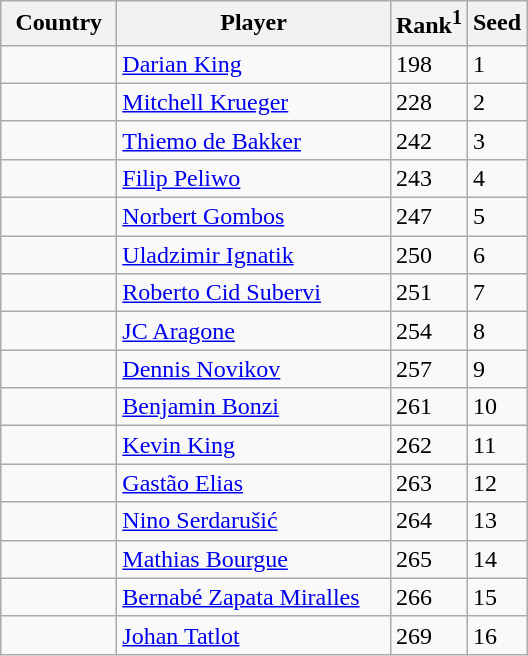<table class="sortable wikitable">
<tr>
<th width="70">Country</th>
<th width="175">Player</th>
<th>Rank<sup>1</sup></th>
<th>Seed</th>
</tr>
<tr>
<td></td>
<td><a href='#'>Darian King</a></td>
<td>198</td>
<td>1</td>
</tr>
<tr>
<td></td>
<td><a href='#'>Mitchell Krueger</a></td>
<td>228</td>
<td>2</td>
</tr>
<tr>
<td></td>
<td><a href='#'>Thiemo de Bakker</a></td>
<td>242</td>
<td>3</td>
</tr>
<tr>
<td></td>
<td><a href='#'>Filip Peliwo</a></td>
<td>243</td>
<td>4</td>
</tr>
<tr>
<td></td>
<td><a href='#'>Norbert Gombos</a></td>
<td>247</td>
<td>5</td>
</tr>
<tr>
<td></td>
<td><a href='#'>Uladzimir Ignatik</a></td>
<td>250</td>
<td>6</td>
</tr>
<tr>
<td></td>
<td><a href='#'>Roberto Cid Subervi</a></td>
<td>251</td>
<td>7</td>
</tr>
<tr>
<td></td>
<td><a href='#'>JC Aragone</a></td>
<td>254</td>
<td>8</td>
</tr>
<tr>
<td></td>
<td><a href='#'>Dennis Novikov</a></td>
<td>257</td>
<td>9</td>
</tr>
<tr>
<td></td>
<td><a href='#'>Benjamin Bonzi</a></td>
<td>261</td>
<td>10</td>
</tr>
<tr>
<td></td>
<td><a href='#'>Kevin King</a></td>
<td>262</td>
<td>11</td>
</tr>
<tr>
<td></td>
<td><a href='#'>Gastão Elias</a></td>
<td>263</td>
<td>12</td>
</tr>
<tr>
<td></td>
<td><a href='#'>Nino Serdarušić</a></td>
<td>264</td>
<td>13</td>
</tr>
<tr>
<td></td>
<td><a href='#'>Mathias Bourgue</a></td>
<td>265</td>
<td>14</td>
</tr>
<tr>
<td></td>
<td><a href='#'>Bernabé Zapata Miralles</a></td>
<td>266</td>
<td>15</td>
</tr>
<tr>
<td></td>
<td><a href='#'>Johan Tatlot</a></td>
<td>269</td>
<td>16</td>
</tr>
</table>
